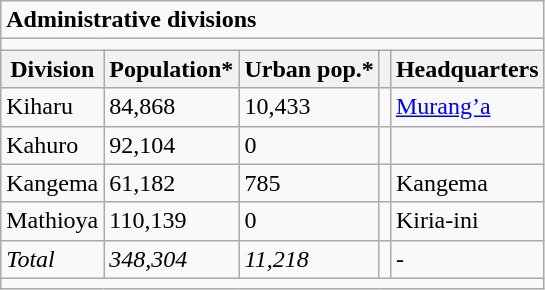<table class="wikitable">
<tr>
<td colspan="5"><strong>Administrative divisions</strong></td>
</tr>
<tr>
<td colspan="5"></td>
</tr>
<tr>
<th>Division</th>
<th>Population*</th>
<th>Urban pop.*</th>
<th></th>
<th>Headquarters</th>
</tr>
<tr>
<td>Kiharu</td>
<td>84,868</td>
<td>10,433</td>
<td></td>
<td><a href='#'>Murang’a</a></td>
</tr>
<tr>
<td>Kahuro</td>
<td>92,104</td>
<td>0</td>
<td></td>
<td></td>
</tr>
<tr>
<td>Kangema</td>
<td>61,182</td>
<td>785</td>
<td></td>
<td>Kangema</td>
</tr>
<tr>
<td>Mathioya</td>
<td>110,139</td>
<td>0</td>
<td></td>
<td>Kiria-ini</td>
</tr>
<tr Maragua>
<td><em>Total</em></td>
<td><em>348,304</em></td>
<td><em>11,218</em></td>
<td></td>
<td>-</td>
</tr>
<tr>
<td colspan="5"></td>
</tr>
</table>
